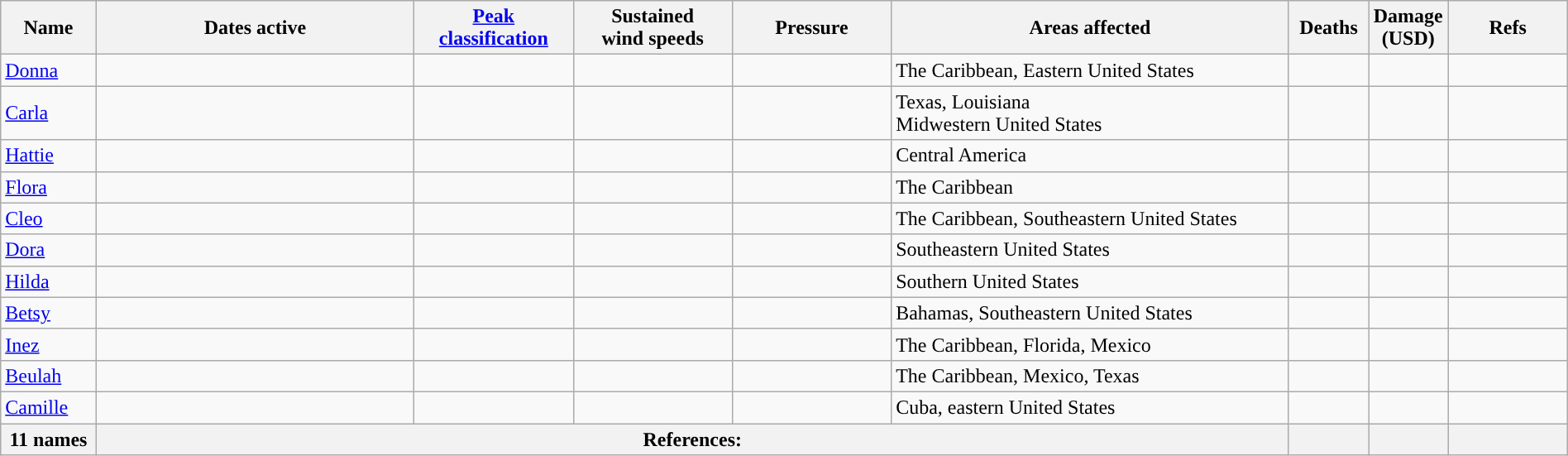<table class="wikitable sortable" width="100%">
<tr>
<th scope="col" width="6%">Name</th>
<th scope="col" width="20%">Dates active</th>
<th scope="col" width="10%"><a href='#'>Peak classification</a></th>
<th scope="col" width="10%">Sustained<br>wind speeds</th>
<th scope="col" width="10%">Pressure</th>
<th scope="col" width="25%" class="unsortable">Areas affected</th>
<th scope="col" width="5%">Deaths</th>
<th scope="col" width="5%">Damage<br>(USD)</th>
<th scope="col" width="7.5%" class="unsortable">Refs</th>
</tr>
<tr>
<td><a href='#'>Donna</a></td>
<td></td>
<td></td>
<td></td>
<td></td>
<td>The Caribbean, Eastern United States</td>
<td></td>
<td></td>
<td></td>
</tr>
<tr>
<td><a href='#'>Carla</a></td>
<td></td>
<td></td>
<td></td>
<td></td>
<td>Texas, Louisiana<br>Midwestern United States</td>
<td></td>
<td></td>
<td></td>
</tr>
<tr>
<td><a href='#'>Hattie</a></td>
<td></td>
<td></td>
<td></td>
<td></td>
<td>Central America</td>
<td></td>
<td></td>
<td></td>
</tr>
<tr>
<td><a href='#'>Flora</a></td>
<td></td>
<td></td>
<td></td>
<td></td>
<td>The Caribbean</td>
<td></td>
<td></td>
<td></td>
</tr>
<tr>
<td><a href='#'>Cleo</a></td>
<td></td>
<td></td>
<td></td>
<td></td>
<td>The Caribbean, Southeastern United States</td>
<td></td>
<td></td>
<td></td>
</tr>
<tr>
<td><a href='#'>Dora</a></td>
<td></td>
<td></td>
<td></td>
<td></td>
<td>Southeastern United States</td>
<td></td>
<td></td>
<td></td>
</tr>
<tr>
<td><a href='#'>Hilda</a></td>
<td></td>
<td></td>
<td></td>
<td></td>
<td>Southern United States</td>
<td></td>
<td></td>
<td></td>
</tr>
<tr>
<td><a href='#'>Betsy</a></td>
<td></td>
<td></td>
<td></td>
<td></td>
<td>Bahamas, Southeastern United States</td>
<td></td>
<td></td>
<td></td>
</tr>
<tr>
<td><a href='#'>Inez</a></td>
<td></td>
<td></td>
<td></td>
<td></td>
<td>The Caribbean, Florida, Mexico</td>
<td></td>
<td></td>
<td></td>
</tr>
<tr>
<td><a href='#'>Beulah</a></td>
<td></td>
<td></td>
<td></td>
<td></td>
<td>The Caribbean, Mexico, Texas</td>
<td></td>
<td></td>
<td></td>
</tr>
<tr>
<td><a href='#'>Camille</a></td>
<td></td>
<td></td>
<td></td>
<td></td>
<td>Cuba, eastern United States</td>
<td></td>
<td></td>
<td></td>
</tr>
<tr class="sortbottom">
<th>11 names</th>
<th colspan=5>References:</th>
<th></th>
<th></th>
<th></th>
</tr>
</table>
